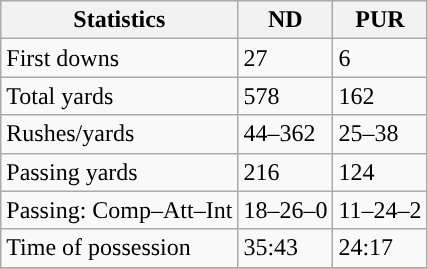<table class="wikitable" style="float: left;">
<tr>
<th>Statistics</th>
<th>ND</th>
<th>PUR</th>
</tr>
<tr>
<td>First downs</td>
<td>27</td>
<td>6</td>
</tr>
<tr>
<td>Total yards</td>
<td>578</td>
<td>162</td>
</tr>
<tr>
<td>Rushes/yards</td>
<td>44–362</td>
<td>25–38</td>
</tr>
<tr>
<td>Passing yards</td>
<td>216</td>
<td>124</td>
</tr>
<tr>
<td>Passing: Comp–Att–Int</td>
<td>18–26–0</td>
<td>11–24–2</td>
</tr>
<tr>
<td>Time of possession</td>
<td>35:43</td>
<td>24:17</td>
</tr>
<tr>
</tr>
</table>
